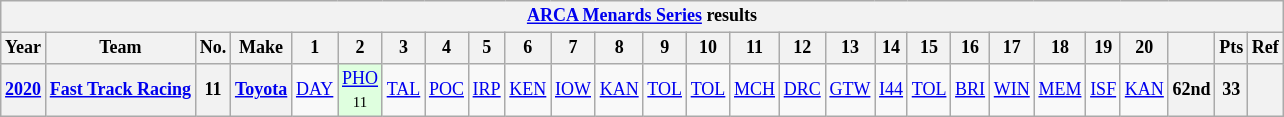<table class="wikitable" style="text-align:center; font-size:75%">
<tr>
<th colspan=27><a href='#'>ARCA Menards Series</a> results</th>
</tr>
<tr>
<th>Year</th>
<th>Team</th>
<th>No.</th>
<th>Make</th>
<th>1</th>
<th>2</th>
<th>3</th>
<th>4</th>
<th>5</th>
<th>6</th>
<th>7</th>
<th>8</th>
<th>9</th>
<th>10</th>
<th>11</th>
<th>12</th>
<th>13</th>
<th>14</th>
<th>15</th>
<th>16</th>
<th>17</th>
<th>18</th>
<th>19</th>
<th>20</th>
<th></th>
<th>Pts</th>
<th>Ref</th>
</tr>
<tr>
<th><a href='#'>2020</a></th>
<th><a href='#'>Fast Track Racing</a></th>
<th>11</th>
<th><a href='#'>Toyota</a></th>
<td><a href='#'>DAY</a></td>
<td style="background:#DFFFDF;"><a href='#'>PHO</a><br><small>11</small></td>
<td><a href='#'>TAL</a></td>
<td><a href='#'>POC</a></td>
<td><a href='#'>IRP</a></td>
<td><a href='#'>KEN</a></td>
<td><a href='#'>IOW</a></td>
<td><a href='#'>KAN</a></td>
<td><a href='#'>TOL</a></td>
<td><a href='#'>TOL</a></td>
<td><a href='#'>MCH</a></td>
<td><a href='#'>DRC</a></td>
<td><a href='#'>GTW</a></td>
<td><a href='#'>I44</a></td>
<td><a href='#'>TOL</a></td>
<td><a href='#'>BRI</a></td>
<td><a href='#'>WIN</a></td>
<td><a href='#'>MEM</a></td>
<td><a href='#'>ISF</a></td>
<td><a href='#'>KAN</a></td>
<th>62nd</th>
<th>33</th>
<th></th>
</tr>
</table>
